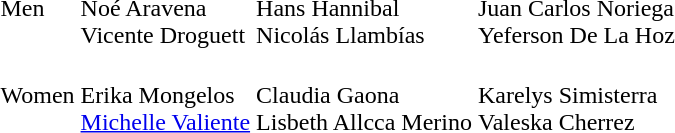<table>
<tr>
<td>Men</td>
<td nowrap><br>Noé Aravena<br>Vicente Droguett</td>
<td><br>Hans Hannibal<br>Nicolás Llambías</td>
<td nowrap><br>Juan Carlos Noriega<br>Yeferson De La Hoz</td>
</tr>
<tr>
<td>Women</td>
<td nowrap><br>Erika Mongelos<br><a href='#'>Michelle Valiente</a></td>
<td nowrap><br>Claudia Gaona<br>Lisbeth Allcca Merino</td>
<td><br>Karelys Simisterra<br>Valeska Cherrez</td>
</tr>
</table>
